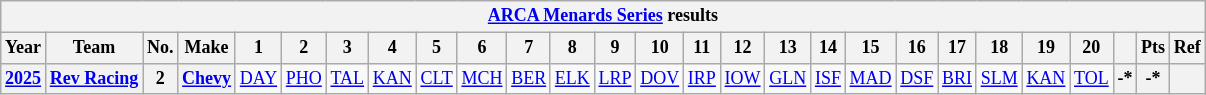<table class="wikitable" style="text-align:center; font-size:75%">
<tr>
<th colspan="27"><a href='#'>ARCA Menards Series</a> results</th>
</tr>
<tr>
<th>Year</th>
<th>Team</th>
<th>No.</th>
<th>Make</th>
<th>1</th>
<th>2</th>
<th>3</th>
<th>4</th>
<th>5</th>
<th>6</th>
<th>7</th>
<th>8</th>
<th>9</th>
<th>10</th>
<th>11</th>
<th>12</th>
<th>13</th>
<th>14</th>
<th>15</th>
<th>16</th>
<th>17</th>
<th>18</th>
<th>19</th>
<th>20</th>
<th></th>
<th>Pts</th>
<th>Ref</th>
</tr>
<tr>
<th><a href='#'>2025</a></th>
<th><a href='#'>Rev Racing</a></th>
<th>2</th>
<th><a href='#'>Chevy</a></th>
<td><a href='#'>DAY</a></td>
<td><a href='#'>PHO</a></td>
<td><a href='#'>TAL</a></td>
<td><a href='#'>KAN</a></td>
<td><a href='#'>CLT</a></td>
<td><a href='#'>MCH</a></td>
<td><a href='#'>BER</a></td>
<td><a href='#'>ELK</a></td>
<td><a href='#'>LRP</a></td>
<td><a href='#'>DOV</a></td>
<td><a href='#'>IRP</a></td>
<td><a href='#'>IOW</a></td>
<td><a href='#'>GLN</a></td>
<td><a href='#'>ISF</a></td>
<td><a href='#'>MAD</a></td>
<td><a href='#'>DSF</a></td>
<td><a href='#'>BRI</a></td>
<td><a href='#'>SLM</a></td>
<td><a href='#'>KAN</a></td>
<td><a href='#'>TOL</a></td>
<th>-*</th>
<th>-*</th>
<th></th>
</tr>
</table>
